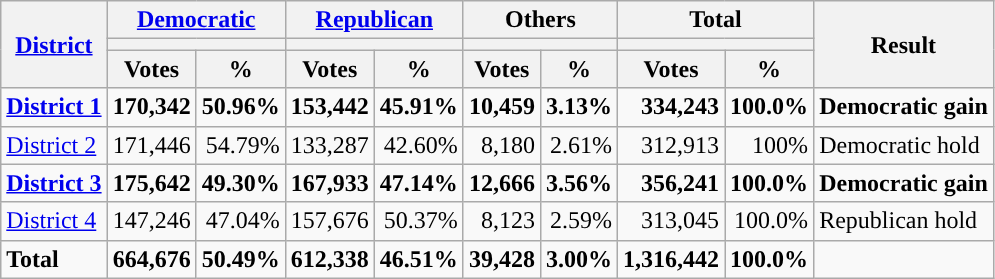<table class="wikitable plainrowheaders sortable" style="font-size:100%; text-align:right;">
<tr>
<th scope=col rowspan=3><a href='#'>District</a></th>
<th scope=col colspan=2><a href='#'>Democratic</a></th>
<th scope=col colspan=2><a href='#'>Republican</a></th>
<th scope=col colspan=2>Others</th>
<th scope=col colspan=2>Total</th>
<th scope=col rowspan=3>Result</th>
</tr>
<tr>
<th scope=col colspan=2 style="background:"></th>
<th scope=col colspan=2 style="background:"></th>
<th scope=col colspan=2></th>
<th scope=col colspan=2></th>
</tr>
<tr>
<th scope=col data-sort-type="number">Votes</th>
<th scope=col data-sort-type="number">%</th>
<th scope=col data-sort-type="number">Votes</th>
<th scope=col data-sort-type="number">%</th>
<th scope=col data-sort-type="number">Votes</th>
<th scope=col data-sort-type="number">%</th>
<th scope=col data-sort-type="number">Votes</th>
<th scope=col data-sort-type="number">%</th>
</tr>
<tr>
<td align=left><strong><a href='#'>District 1</a></strong></td>
<td><strong>170,342</strong></td>
<td><strong>50.96%</strong></td>
<td><strong>153,442</strong></td>
<td><strong>45.91%</strong></td>
<td><strong>10,459</strong></td>
<td><strong>3.13%</strong></td>
<td><strong>334,243</strong></td>
<td><strong>100.0%</strong></td>
<td align=left><strong>Democratic gain</strong></td>
</tr>
<tr>
<td align=left><a href='#'>District 2</a></td>
<td>171,446</td>
<td>54.79%</td>
<td>133,287</td>
<td>42.60%</td>
<td>8,180</td>
<td>2.61%</td>
<td>312,913</td>
<td>100%</td>
<td align=left>Democratic hold</td>
</tr>
<tr>
<td align=left><strong><a href='#'>District 3</a></strong></td>
<td><strong>175,642</strong></td>
<td><strong>49.30%</strong></td>
<td><strong>167,933</strong></td>
<td><strong>47.14%</strong></td>
<td><strong>12,666</strong></td>
<td><strong>3.56%</strong></td>
<td><strong>356,241</strong></td>
<td><strong>100.0%</strong></td>
<td align=left><strong>Democratic gain</strong></td>
</tr>
<tr>
<td align=left><a href='#'>District 4</a></td>
<td>147,246</td>
<td>47.04%</td>
<td>157,676</td>
<td>50.37%</td>
<td>8,123</td>
<td>2.59%</td>
<td>313,045</td>
<td>100.0%</td>
<td align=left>Republican hold</td>
</tr>
<tr class="sortbottom" style="font-weight:bold">
<td align=left>Total</td>
<td>664,676</td>
<td>50.49%</td>
<td>612,338</td>
<td>46.51%</td>
<td>39,428</td>
<td>3.00%</td>
<td>1,316,442</td>
<td>100.0%</td>
<td></td>
</tr>
</table>
